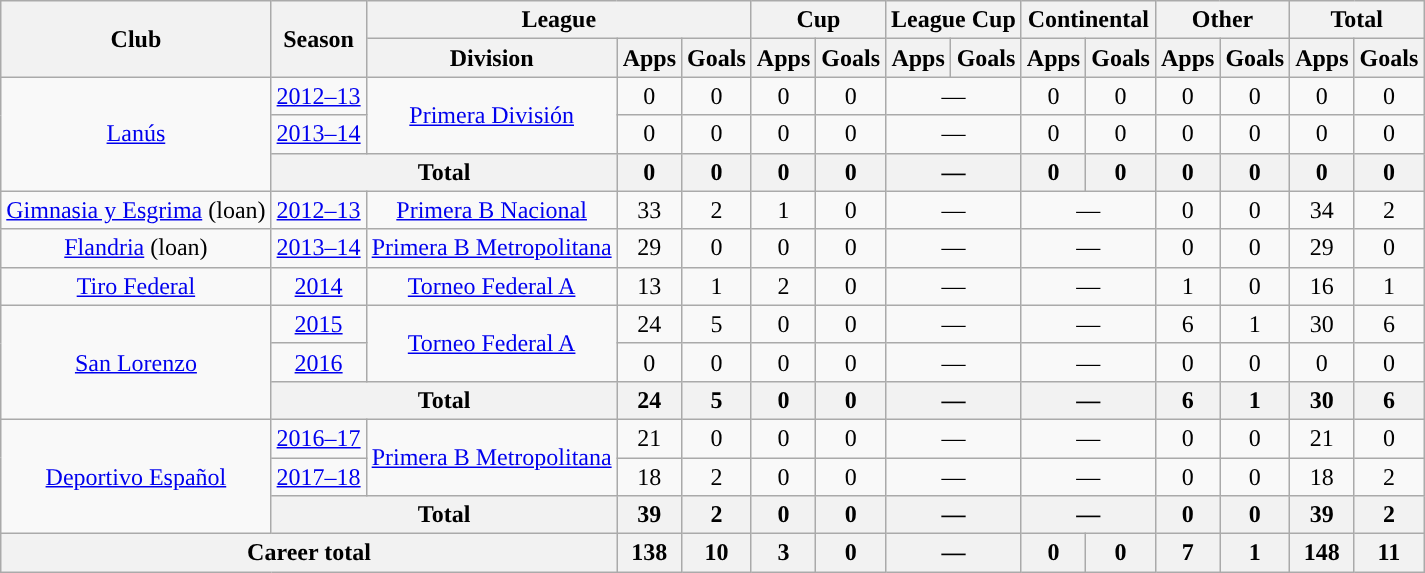<table class="wikitable" style="text-align:center">
<tr>
<th rowspan="2">Club</th>
<th rowspan="2">Season</th>
<th colspan="3">League</th>
<th colspan="2">Cup</th>
<th colspan="2">League Cup</th>
<th colspan="2">Continental</th>
<th colspan="2">Other</th>
<th colspan="2">Total</th>
</tr>
<tr>
<th>Division</th>
<th>Apps</th>
<th>Goals</th>
<th>Apps</th>
<th>Goals</th>
<th>Apps</th>
<th>Goals</th>
<th>Apps</th>
<th>Goals</th>
<th>Apps</th>
<th>Goals</th>
<th>Apps</th>
<th>Goals</th>
</tr>
<tr>
<td rowspan="3"><a href='#'>Lanús</a></td>
<td><a href='#'>2012–13</a></td>
<td rowspan="2"><a href='#'>Primera División</a></td>
<td>0</td>
<td>0</td>
<td>0</td>
<td>0</td>
<td colspan="2">—</td>
<td>0</td>
<td>0</td>
<td>0</td>
<td>0</td>
<td>0</td>
<td>0</td>
</tr>
<tr>
<td><a href='#'>2013–14</a></td>
<td>0</td>
<td>0</td>
<td>0</td>
<td>0</td>
<td colspan="2">—</td>
<td>0</td>
<td>0</td>
<td>0</td>
<td>0</td>
<td>0</td>
<td>0</td>
</tr>
<tr>
<th colspan="2">Total</th>
<th>0</th>
<th>0</th>
<th>0</th>
<th>0</th>
<th colspan="2">—</th>
<th>0</th>
<th>0</th>
<th>0</th>
<th>0</th>
<th>0</th>
<th>0</th>
</tr>
<tr>
<td rowspan="1"><a href='#'>Gimnasia y Esgrima</a> (loan)</td>
<td><a href='#'>2012–13</a></td>
<td rowspan="1"><a href='#'>Primera B Nacional</a></td>
<td>33</td>
<td>2</td>
<td>1</td>
<td>0</td>
<td colspan="2">—</td>
<td colspan="2">—</td>
<td>0</td>
<td>0</td>
<td>34</td>
<td>2</td>
</tr>
<tr>
<td rowspan="1"><a href='#'>Flandria</a> (loan)</td>
<td><a href='#'>2013–14</a></td>
<td rowspan="1"><a href='#'>Primera B Metropolitana</a></td>
<td>29</td>
<td>0</td>
<td>0</td>
<td>0</td>
<td colspan="2">—</td>
<td colspan="2">—</td>
<td>0</td>
<td>0</td>
<td>29</td>
<td>0</td>
</tr>
<tr>
<td rowspan="1"><a href='#'>Tiro Federal</a></td>
<td><a href='#'>2014</a></td>
<td rowspan="1"><a href='#'>Torneo Federal A</a></td>
<td>13</td>
<td>1</td>
<td>2</td>
<td>0</td>
<td colspan="2">—</td>
<td colspan="2">—</td>
<td>1</td>
<td>0</td>
<td>16</td>
<td>1</td>
</tr>
<tr>
<td rowspan="3"><a href='#'>San Lorenzo</a></td>
<td><a href='#'>2015</a></td>
<td rowspan="2"><a href='#'>Torneo Federal A</a></td>
<td>24</td>
<td>5</td>
<td>0</td>
<td>0</td>
<td colspan="2">—</td>
<td colspan="2">—</td>
<td>6</td>
<td>1</td>
<td>30</td>
<td>6</td>
</tr>
<tr>
<td><a href='#'>2016</a></td>
<td>0</td>
<td>0</td>
<td>0</td>
<td>0</td>
<td colspan="2">—</td>
<td colspan="2">—</td>
<td>0</td>
<td>0</td>
<td>0</td>
<td>0</td>
</tr>
<tr>
<th colspan="2">Total</th>
<th>24</th>
<th>5</th>
<th>0</th>
<th>0</th>
<th colspan="2">—</th>
<th colspan="2">—</th>
<th>6</th>
<th>1</th>
<th>30</th>
<th>6</th>
</tr>
<tr>
<td rowspan="3"><a href='#'>Deportivo Español</a></td>
<td><a href='#'>2016–17</a></td>
<td rowspan="2"><a href='#'>Primera B Metropolitana</a></td>
<td>21</td>
<td>0</td>
<td>0</td>
<td>0</td>
<td colspan="2">—</td>
<td colspan="2">—</td>
<td>0</td>
<td>0</td>
<td>21</td>
<td>0</td>
</tr>
<tr>
<td><a href='#'>2017–18</a></td>
<td>18</td>
<td>2</td>
<td>0</td>
<td>0</td>
<td colspan="2">—</td>
<td colspan="2">—</td>
<td>0</td>
<td>0</td>
<td>18</td>
<td>2</td>
</tr>
<tr>
<th colspan="2">Total</th>
<th>39</th>
<th>2</th>
<th>0</th>
<th>0</th>
<th colspan="2">—</th>
<th colspan="2">—</th>
<th>0</th>
<th>0</th>
<th>39</th>
<th>2</th>
</tr>
<tr>
<th colspan="3">Career total</th>
<th>138</th>
<th>10</th>
<th>3</th>
<th>0</th>
<th colspan="2">—</th>
<th>0</th>
<th>0</th>
<th>7</th>
<th>1</th>
<th>148</th>
<th>11</th>
</tr>
</table>
